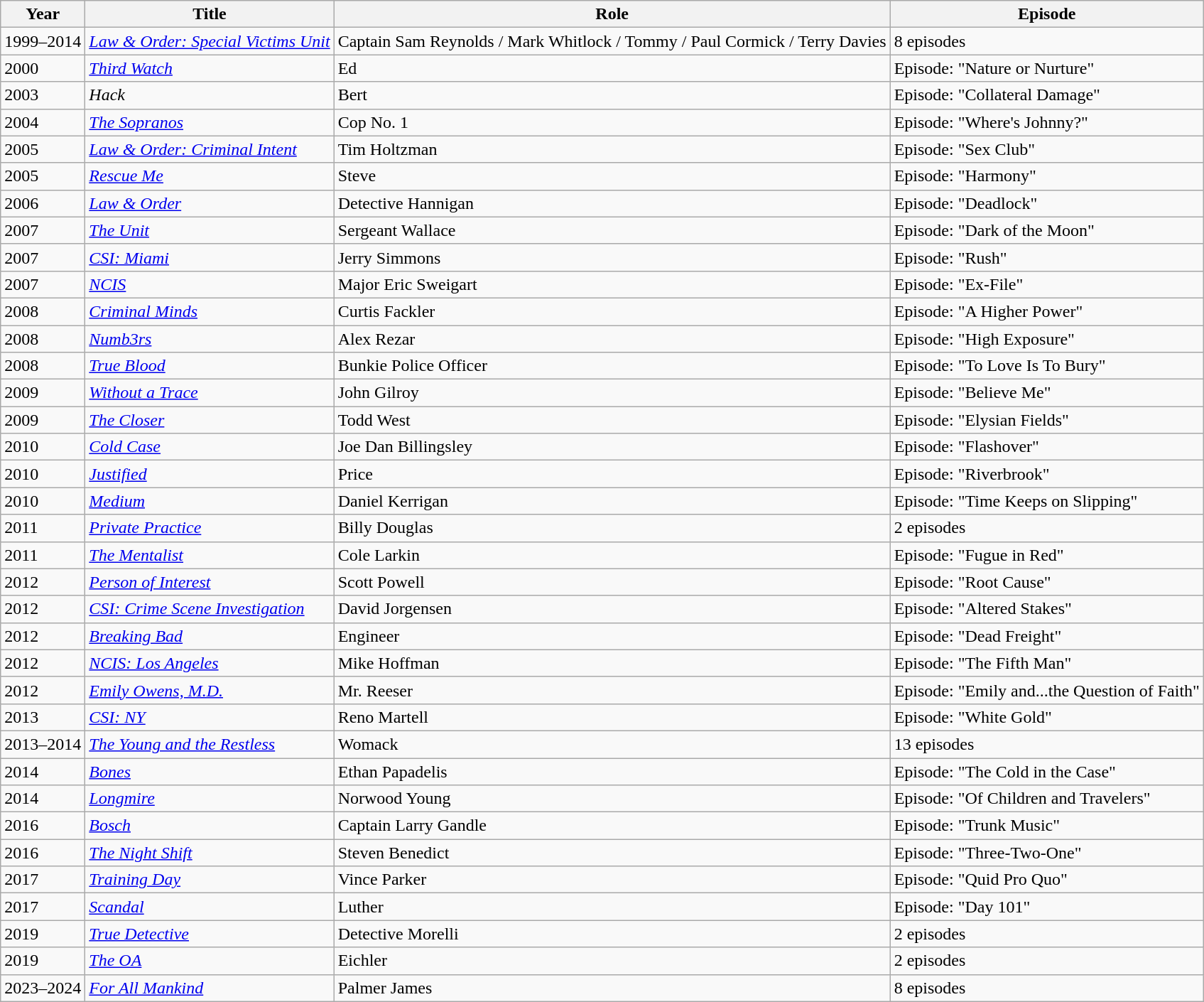<table class="wikitable">
<tr>
<th>Year</th>
<th>Title</th>
<th>Role</th>
<th>Episode</th>
</tr>
<tr>
<td>1999–2014</td>
<td><em><a href='#'>Law & Order: Special Victims Unit</a></em></td>
<td>Captain Sam Reynolds / Mark Whitlock / Tommy / Paul Cormick / Terry Davies</td>
<td>8 episodes</td>
</tr>
<tr>
<td>2000</td>
<td><em><a href='#'>Third Watch</a></em></td>
<td>Ed</td>
<td>Episode: "Nature or Nurture"</td>
</tr>
<tr>
<td>2003</td>
<td><em>Hack</em></td>
<td>Bert</td>
<td>Episode: "Collateral Damage"</td>
</tr>
<tr>
<td>2004</td>
<td><em><a href='#'>The Sopranos</a></em></td>
<td>Cop No. 1</td>
<td>Episode: "Where's Johnny?"</td>
</tr>
<tr>
<td>2005</td>
<td><em><a href='#'>Law & Order: Criminal Intent</a></em></td>
<td>Tim Holtzman</td>
<td>Episode: "Sex Club"</td>
</tr>
<tr>
<td>2005</td>
<td><em><a href='#'>Rescue Me</a></em></td>
<td>Steve</td>
<td>Episode: "Harmony"</td>
</tr>
<tr>
<td>2006</td>
<td><em><a href='#'>Law & Order</a></em></td>
<td>Detective Hannigan</td>
<td>Episode: "Deadlock"</td>
</tr>
<tr>
<td>2007</td>
<td><em><a href='#'>The Unit</a></em></td>
<td>Sergeant Wallace</td>
<td>Episode: "Dark of the Moon"</td>
</tr>
<tr>
<td>2007</td>
<td><em><a href='#'>CSI: Miami</a></em></td>
<td>Jerry Simmons</td>
<td>Episode: "Rush"</td>
</tr>
<tr>
<td>2007</td>
<td><em><a href='#'>NCIS</a></em></td>
<td>Major Eric Sweigart</td>
<td>Episode: "Ex-File"</td>
</tr>
<tr>
<td>2008</td>
<td><em><a href='#'>Criminal Minds</a></em></td>
<td>Curtis Fackler</td>
<td>Episode: "A Higher Power"</td>
</tr>
<tr>
<td>2008</td>
<td><em><a href='#'>Numb3rs</a></em></td>
<td>Alex Rezar</td>
<td>Episode: "High Exposure"</td>
</tr>
<tr>
<td>2008</td>
<td><em><a href='#'>True Blood</a></em></td>
<td>Bunkie Police Officer</td>
<td>Episode: "To Love Is To Bury"</td>
</tr>
<tr>
<td>2009</td>
<td><em><a href='#'>Without a Trace</a></em></td>
<td>John Gilroy</td>
<td>Episode: "Believe Me"</td>
</tr>
<tr>
<td>2009</td>
<td><em><a href='#'>The Closer</a></em></td>
<td>Todd West</td>
<td>Episode: "Elysian Fields"</td>
</tr>
<tr>
<td>2010</td>
<td><em><a href='#'>Cold Case</a></em></td>
<td>Joe Dan Billingsley</td>
<td>Episode: "Flashover"</td>
</tr>
<tr>
<td>2010</td>
<td><em><a href='#'>Justified</a></em></td>
<td>Price</td>
<td>Episode: "Riverbrook"</td>
</tr>
<tr>
<td>2010</td>
<td><em><a href='#'>Medium</a></em></td>
<td>Daniel Kerrigan</td>
<td>Episode: "Time Keeps on Slipping"</td>
</tr>
<tr>
<td>2011</td>
<td><em><a href='#'>Private Practice</a></em></td>
<td>Billy Douglas</td>
<td>2 episodes</td>
</tr>
<tr>
<td>2011</td>
<td><em><a href='#'>The Mentalist</a></em></td>
<td>Cole Larkin</td>
<td>Episode: "Fugue in Red"</td>
</tr>
<tr>
<td>2012</td>
<td><em><a href='#'>Person of Interest</a></em></td>
<td>Scott Powell</td>
<td>Episode: "Root Cause"</td>
</tr>
<tr>
<td>2012</td>
<td><em><a href='#'>CSI: Crime Scene Investigation</a></em></td>
<td>David Jorgensen</td>
<td>Episode: "Altered Stakes"</td>
</tr>
<tr>
<td>2012</td>
<td><em><a href='#'>Breaking Bad</a></em></td>
<td>Engineer</td>
<td>Episode: "Dead Freight"</td>
</tr>
<tr>
<td>2012</td>
<td><em><a href='#'>NCIS: Los Angeles</a></em></td>
<td>Mike Hoffman</td>
<td>Episode: "The Fifth Man"</td>
</tr>
<tr>
<td>2012</td>
<td><em><a href='#'>Emily Owens, M.D.</a></em></td>
<td>Mr. Reeser</td>
<td>Episode: "Emily and...the Question of Faith"</td>
</tr>
<tr>
<td>2013</td>
<td><em><a href='#'>CSI: NY</a></em></td>
<td>Reno Martell</td>
<td>Episode: "White Gold"</td>
</tr>
<tr>
<td>2013–2014</td>
<td><em><a href='#'>The Young and the Restless</a></em></td>
<td>Womack</td>
<td>13 episodes</td>
</tr>
<tr>
<td>2014</td>
<td><em><a href='#'>Bones</a></em></td>
<td>Ethan Papadelis</td>
<td>Episode: "The Cold in the Case"</td>
</tr>
<tr>
<td>2014</td>
<td><em><a href='#'>Longmire</a></em></td>
<td>Norwood Young</td>
<td>Episode: "Of Children and Travelers"</td>
</tr>
<tr>
<td>2016</td>
<td><em><a href='#'>Bosch</a></em></td>
<td>Captain Larry Gandle</td>
<td>Episode: "Trunk Music"</td>
</tr>
<tr>
<td>2016</td>
<td><em><a href='#'>The Night Shift</a></em></td>
<td>Steven Benedict</td>
<td>Episode: "Three-Two-One"</td>
</tr>
<tr>
<td>2017</td>
<td><em><a href='#'>Training Day</a></em></td>
<td>Vince Parker</td>
<td>Episode: "Quid Pro Quo"</td>
</tr>
<tr>
<td>2017</td>
<td><em><a href='#'>Scandal</a></em></td>
<td>Luther</td>
<td>Episode: "Day 101"</td>
</tr>
<tr>
<td>2019</td>
<td><em><a href='#'>True Detective</a></em></td>
<td>Detective Morelli</td>
<td>2 episodes</td>
</tr>
<tr>
<td>2019</td>
<td><em><a href='#'>The OA</a></em></td>
<td>Eichler</td>
<td>2 episodes</td>
</tr>
<tr>
<td>2023–2024</td>
<td><em><a href='#'>For All Mankind</a></em></td>
<td>Palmer James</td>
<td>8 episodes</td>
</tr>
</table>
